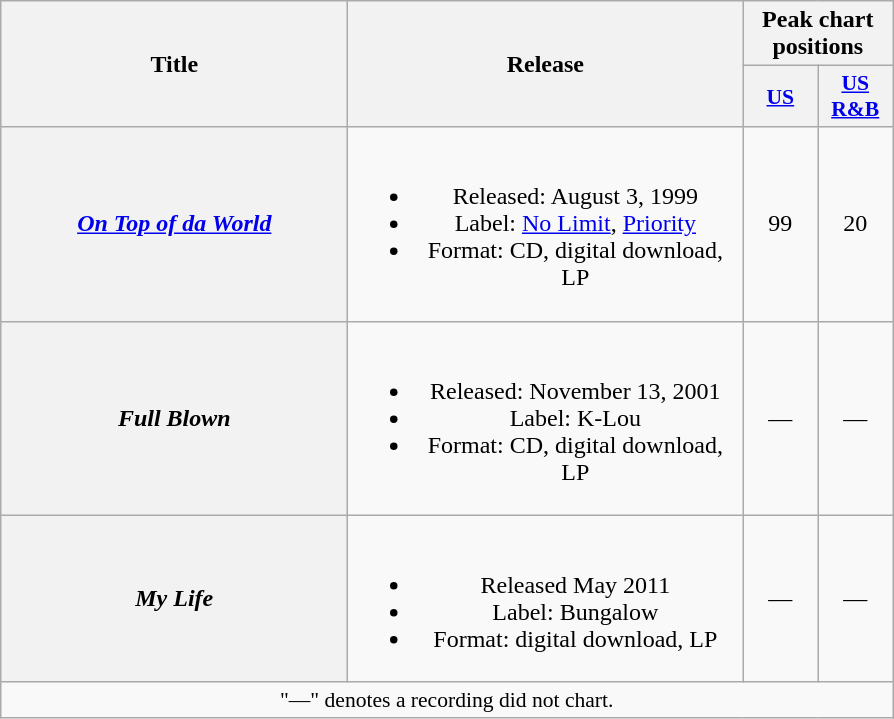<table class="wikitable plainrowheaders" style="text-align:center;">
<tr>
<th scope="col" rowspan="2" style="width:14em;">Title</th>
<th scope="col" rowspan="2" style="width:16em;">Release</th>
<th scope="col" colspan="2">Peak chart positions</th>
</tr>
<tr>
<th scope="col" style="width:3em;font-size:90%;"><a href='#'>US</a></th>
<th scope="col" style="width:3em;font-size:90%;"><a href='#'>US R&B</a></th>
</tr>
<tr>
<th scope="row"><em><a href='#'>On Top of da World</a></em></th>
<td><br><ul><li>Released: August 3, 1999</li><li>Label: <a href='#'>No Limit</a>, <a href='#'>Priority</a></li><li>Format: CD, digital download, LP</li></ul></td>
<td>99</td>
<td>20</td>
</tr>
<tr>
<th scope="row"><em>Full Blown</em></th>
<td><br><ul><li>Released: November 13, 2001</li><li>Label: K-Lou</li><li>Format: CD, digital download, LP</li></ul></td>
<td>—</td>
<td>—</td>
</tr>
<tr>
<th scope="row"><em>My Life</em></th>
<td><br><ul><li>Released May 2011</li><li>Label: Bungalow</li><li>Format: digital download, LP</li></ul></td>
<td>—</td>
<td>—</td>
</tr>
<tr>
<td colspan="4" style="font-size:90%">"—" denotes a recording did not chart.</td>
</tr>
</table>
